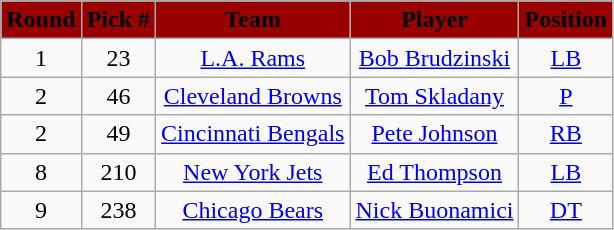<table class="wikitable" style="text-align:center">
<tr style="background:#900;">
<td><strong><span>Round</span></strong></td>
<td><strong><span>Pick #</span></strong></td>
<td><strong><span>Team</span></strong></td>
<td><strong><span>Player</span></strong></td>
<td><strong><span>Position</span></strong></td>
</tr>
<tr>
<td>1</td>
<td align=center>23</td>
<td><a href='#'>L.A. Rams</a></td>
<td><a href='#'>Bob Brudzinski</a></td>
<td><a href='#'>LB</a></td>
</tr>
<tr>
<td>2</td>
<td align=center>46</td>
<td><a href='#'>Cleveland Browns</a></td>
<td><a href='#'>Tom Skladany</a></td>
<td><a href='#'>P</a></td>
</tr>
<tr>
<td>2</td>
<td align=center>49</td>
<td><a href='#'>Cincinnati Bengals</a></td>
<td><a href='#'>Pete Johnson</a></td>
<td><a href='#'>RB</a></td>
</tr>
<tr>
<td>8</td>
<td align=center>210</td>
<td><a href='#'>New York Jets</a></td>
<td><a href='#'>Ed Thompson</a></td>
<td><a href='#'>LB</a></td>
</tr>
<tr>
<td>9</td>
<td align=center>238</td>
<td><a href='#'>Chicago Bears</a></td>
<td><a href='#'>Nick Buonamici</a></td>
<td><a href='#'>DT</a></td>
</tr>
</table>
